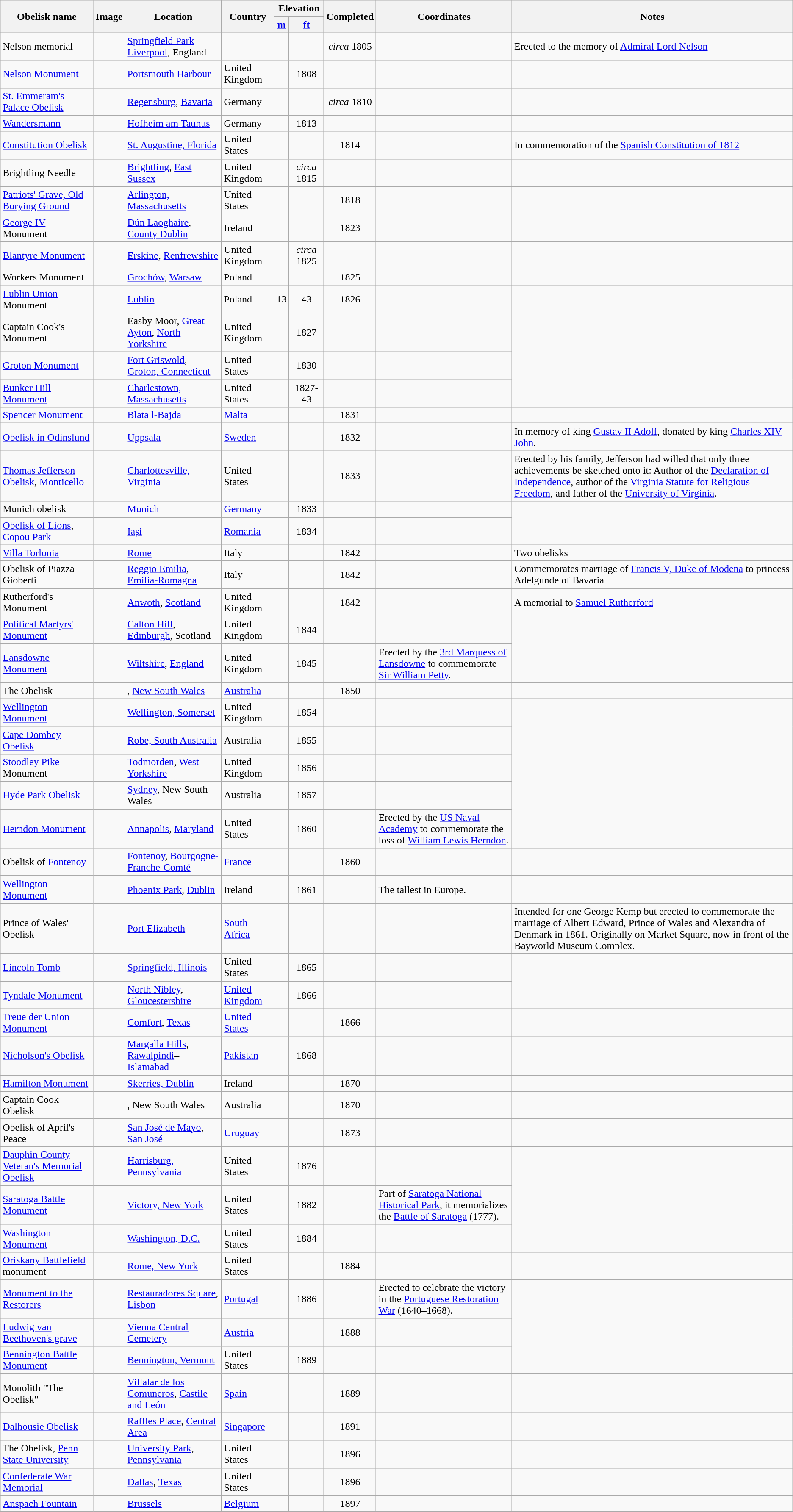<table class="wikitable sortable">
<tr>
<th rowspan=2>Obelisk name</th>
<th rowspan=2 class="unsortable">Image</th>
<th rowspan=2>Location</th>
<th rowspan=2>Country</th>
<th colspan=2>Elevation</th>
<th rowspan=2>Completed</th>
<th rowspan=2>Coordinates</th>
<th rowspan=2>Notes</th>
</tr>
<tr>
<th><a href='#'>m</a></th>
<th><a href='#'>ft</a></th>
</tr>
<tr>
<td>Nelson memorial</td>
<td></td>
<td><a href='#'>Springfield Park</a> <a href='#'>Liverpool</a>, England</td>
<td></td>
<td></td>
<td></td>
<td align=center><em>circa</em> 1805</td>
<td></td>
<td>Erected to the memory of <a href='#'>Admiral Lord Nelson</a></td>
</tr>
<tr>
<td><a href='#'>Nelson Monument</a></td>
<td></td>
<td><a href='#'>Portsmouth Harbour</a></td>
<td>United Kingdom</td>
<td></td>
<td align=center>1808</td>
<td></td>
<td></td>
</tr>
<tr>
<td><a href='#'>St. Emmeram's Palace Obelisk</a></td>
<td></td>
<td><a href='#'>Regensburg</a>, <a href='#'>Bavaria</a></td>
<td>Germany</td>
<td></td>
<td></td>
<td align=center><em>circa</em> 1810</td>
<td></td>
<td></td>
</tr>
<tr>
<td><a href='#'>Wandersmann</a></td>
<td></td>
<td><a href='#'>Hofheim am Taunus</a></td>
<td>Germany</td>
<td></td>
<td align=center>1813</td>
<td></td>
<td></td>
</tr>
<tr>
<td><a href='#'>Constitution Obelisk</a></td>
<td></td>
<td><a href='#'>St. Augustine, Florida</a></td>
<td>United States</td>
<td></td>
<td></td>
<td align=center>1814</td>
<td></td>
<td>In commemoration of the <a href='#'>Spanish Constitution of 1812</a></td>
</tr>
<tr>
<td>Brightling Needle</td>
<td></td>
<td><a href='#'>Brightling</a>, <a href='#'>East Sussex</a></td>
<td>United Kingdom</td>
<td></td>
<td align=center><em>circa</em> 1815</td>
<td></td>
<td></td>
</tr>
<tr>
<td><a href='#'>Patriots' Grave, Old Burying Ground</a></td>
<td></td>
<td><a href='#'>Arlington, Massachusetts</a></td>
<td>United States</td>
<td></td>
<td></td>
<td align=center>1818</td>
<td></td>
<td></td>
</tr>
<tr>
<td><a href='#'>George IV</a> Monument</td>
<td></td>
<td><a href='#'>Dún Laoghaire</a>, <a href='#'>County Dublin</a></td>
<td>Ireland</td>
<td></td>
<td></td>
<td align=center>1823</td>
<td></td>
<td></td>
</tr>
<tr>
<td><a href='#'>Blantyre Monument</a></td>
<td></td>
<td><a href='#'>Erskine</a>, <a href='#'>Renfrewshire</a></td>
<td>United Kingdom</td>
<td></td>
<td align=center><em>circa</em> 1825</td>
<td></td>
<td></td>
</tr>
<tr>
<td>Workers Monument</td>
<td></td>
<td><a href='#'>Grochów</a>, <a href='#'>Warsaw</a></td>
<td>Poland</td>
<td></td>
<td></td>
<td align=center>1825</td>
<td></td>
<td></td>
</tr>
<tr>
<td><a href='#'>Lublin Union</a> Monument</td>
<td></td>
<td><a href='#'>Lublin</a></td>
<td>Poland</td>
<td align=center>13</td>
<td align=center>43</td>
<td align=center>1826</td>
<td></td>
<td></td>
</tr>
<tr>
<td>Captain Cook's Monument</td>
<td></td>
<td>Easby Moor, <a href='#'>Great Ayton</a>, <a href='#'>North Yorkshire</a></td>
<td>United Kingdom</td>
<td></td>
<td align=center>1827</td>
<td></td>
<td></td>
</tr>
<tr>
<td><a href='#'>Groton Monument</a></td>
<td></td>
<td><a href='#'>Fort Griswold</a>, <a href='#'>Groton, Connecticut</a></td>
<td>United States</td>
<td></td>
<td align=center>1830</td>
<td></td>
<td></td>
</tr>
<tr>
<td><a href='#'>Bunker Hill Monument</a></td>
<td></td>
<td><a href='#'>Charlestown, Massachusetts</a></td>
<td>United States</td>
<td></td>
<td align=center>1827-43</td>
<td></td>
<td></td>
</tr>
<tr>
<td><a href='#'>Spencer Monument</a></td>
<td></td>
<td><a href='#'>Blata l-Bajda</a></td>
<td><a href='#'>Malta</a></td>
<td></td>
<td></td>
<td align=center>1831<br></td>
<td></td>
<td></td>
</tr>
<tr>
<td><a href='#'>Obelisk in Odinslund</a></td>
<td></td>
<td><a href='#'>Uppsala</a></td>
<td><a href='#'>Sweden</a></td>
<td></td>
<td></td>
<td align=center>1832</td>
<td></td>
<td>In memory of king <a href='#'>Gustav II Adolf</a>, donated by king <a href='#'>Charles XIV John</a>.</td>
</tr>
<tr>
<td><a href='#'>Thomas Jefferson Obelisk</a>, <a href='#'>Monticello</a></td>
<td></td>
<td><a href='#'>Charlottesville, Virginia</a></td>
<td>United States</td>
<td></td>
<td></td>
<td align=center>1833</td>
<td></td>
<td>Erected by his family, Jefferson had willed that only three achievements be sketched onto it: Author of the <a href='#'>Declaration of Independence</a>, author of the <a href='#'>Virginia Statute for Religious Freedom</a>, and father of the <a href='#'>University of Virginia</a>.</td>
</tr>
<tr>
<td>Munich obelisk</td>
<td></td>
<td><a href='#'>Munich</a></td>
<td><a href='#'>Germany</a></td>
<td></td>
<td align=center>1833</td>
<td></td>
<td></td>
</tr>
<tr>
<td><a href='#'>Obelisk of Lions</a>, <a href='#'>Copou Park</a></td>
<td></td>
<td><a href='#'>Iași</a></td>
<td><a href='#'>Romania</a></td>
<td></td>
<td align=center>1834</td>
<td></td>
<td></td>
</tr>
<tr>
<td><a href='#'>Villa Torlonia</a></td>
<td></td>
<td><a href='#'>Rome</a></td>
<td>Italy</td>
<td></td>
<td></td>
<td align=center>1842</td>
<td></td>
<td>Two obelisks</td>
</tr>
<tr>
<td>Obelisk of Piazza Gioberti</td>
<td></td>
<td><a href='#'>Reggio Emilia</a>, <a href='#'>Emilia-Romagna</a></td>
<td>Italy</td>
<td></td>
<td></td>
<td align=center>1842</td>
<td></td>
<td>Commemorates marriage of <a href='#'>Francis V, Duke of Modena</a> to princess Adelgunde of Bavaria</td>
</tr>
<tr>
<td>Rutherford's Monument</td>
<td></td>
<td><a href='#'>Anwoth</a>, <a href='#'>Scotland</a></td>
<td>United Kingdom</td>
<td></td>
<td></td>
<td align=center>1842</td>
<td></td>
<td>A memorial to <a href='#'>Samuel Rutherford</a></td>
</tr>
<tr>
<td><a href='#'>Political Martyrs' Monument</a></td>
<td></td>
<td><a href='#'>Calton Hill</a>, <a href='#'>Edinburgh</a>, Scotland</td>
<td>United Kingdom</td>
<td></td>
<td align=center>1844</td>
<td></td>
<td></td>
</tr>
<tr>
<td><a href='#'>Lansdowne Monument</a></td>
<td></td>
<td><a href='#'>Wiltshire</a>, <a href='#'>England</a></td>
<td>United Kingdom</td>
<td></td>
<td align=center>1845</td>
<td></td>
<td>Erected by the <a href='#'>3rd Marquess of Lansdowne</a> to commemorate <a href='#'>Sir William Petty</a>.</td>
</tr>
<tr>
<td>The Obelisk</td>
<td></td>
<td>, <a href='#'>New South Wales</a></td>
<td><a href='#'>Australia</a></td>
<td></td>
<td></td>
<td align=center>1850</td>
<td></td>
<td></td>
</tr>
<tr>
<td><a href='#'>Wellington Monument</a></td>
<td></td>
<td><a href='#'>Wellington, Somerset</a></td>
<td>United Kingdom</td>
<td></td>
<td align=center>1854</td>
<td></td>
<td></td>
</tr>
<tr>
<td><a href='#'>Cape Dombey Obelisk</a></td>
<td><br></td>
<td><a href='#'>Robe, South Australia</a></td>
<td>Australia</td>
<td></td>
<td align=center>1855</td>
<td></td>
<td></td>
</tr>
<tr>
<td><a href='#'>Stoodley Pike</a> Monument</td>
<td></td>
<td><a href='#'>Todmorden</a>, <a href='#'>West Yorkshire</a></td>
<td>United Kingdom</td>
<td></td>
<td align=center>1856</td>
<td></td>
<td></td>
</tr>
<tr>
<td><a href='#'>Hyde Park Obelisk</a></td>
<td></td>
<td><a href='#'>Sydney</a>, New South Wales</td>
<td>Australia</td>
<td></td>
<td align=center>1857</td>
<td></td>
<td></td>
</tr>
<tr>
<td><a href='#'>Herndon Monument</a></td>
<td></td>
<td><a href='#'>Annapolis</a>, <a href='#'>Maryland</a></td>
<td>United States</td>
<td></td>
<td align=center>1860</td>
<td></td>
<td>Erected by the <a href='#'>US Naval Academy</a> to commemorate the loss of <a href='#'>William Lewis Herndon</a>.</td>
</tr>
<tr>
<td>Obelisk of <a href='#'>Fontenoy</a></td>
<td></td>
<td><a href='#'>Fontenoy</a>, <a href='#'>Bourgogne-Franche-Comté</a></td>
<td><a href='#'>France</a></td>
<td></td>
<td></td>
<td align=center>1860</td>
<td></td>
<td></td>
</tr>
<tr>
<td><a href='#'>Wellington Monument</a></td>
<td></td>
<td><a href='#'>Phoenix Park</a>, <a href='#'>Dublin</a></td>
<td>Ireland</td>
<td></td>
<td align=center>1861</td>
<td></td>
<td>The tallest in Europe.</td>
</tr>
<tr>
<td>Prince of Wales' Obelisk</td>
<td></td>
<td><a href='#'>Port Elizabeth</a></td>
<td><a href='#'>South Africa</a></td>
<td></td>
<td></td>
<td></td>
<td></td>
<td>Intended for one George Kemp but erected to commemorate the marriage of Albert Edward, Prince of Wales and Alexandra of Denmark in 1861. Originally on Market Square, now in front of the Bayworld Museum Complex.</td>
</tr>
<tr>
<td><a href='#'>Lincoln Tomb</a></td>
<td></td>
<td><a href='#'>Springfield, Illinois</a></td>
<td>United States</td>
<td></td>
<td align=center>1865</td>
<td></td>
<td></td>
</tr>
<tr>
<td><a href='#'>Tyndale Monument</a></td>
<td></td>
<td><a href='#'>North Nibley</a>, <a href='#'>Gloucestershire</a></td>
<td><a href='#'>United Kingdom</a></td>
<td></td>
<td align=center>1866</td>
<td></td>
<td></td>
</tr>
<tr>
<td><a href='#'>Treue der Union Monument</a></td>
<td></td>
<td><a href='#'>Comfort</a>, <a href='#'>Texas</a></td>
<td><a href='#'>United States</a></td>
<td></td>
<td></td>
<td align=center>1866</td>
<td></td>
<td></td>
</tr>
<tr>
<td><a href='#'>Nicholson's Obelisk</a></td>
<td></td>
<td><a href='#'>Margalla Hills</a>, <a href='#'>Rawalpindi</a>–<a href='#'>Islamabad</a></td>
<td><a href='#'>Pakistan</a></td>
<td></td>
<td align=center>1868</td>
<td></td>
<td></td>
</tr>
<tr>
<td><a href='#'>Hamilton Monument</a></td>
<td></td>
<td><a href='#'>Skerries, Dublin</a></td>
<td>Ireland</td>
<td></td>
<td></td>
<td align=center>1870</td>
<td></td>
<td></td>
</tr>
<tr>
<td>Captain Cook Obelisk</td>
<td></td>
<td>, New South Wales</td>
<td>Australia</td>
<td></td>
<td></td>
<td align=center>1870</td>
<td></td>
<td></td>
</tr>
<tr>
<td>Obelisk of April's Peace</td>
<td></td>
<td><a href='#'>San José de Mayo</a>, <a href='#'>San José</a></td>
<td><a href='#'>Uruguay</a></td>
<td></td>
<td></td>
<td align=center>1873</td>
<td></td>
<td></td>
</tr>
<tr>
<td><a href='#'>Dauphin County Veteran's Memorial Obelisk</a></td>
<td></td>
<td><a href='#'>Harrisburg, Pennsylvania</a></td>
<td>United States</td>
<td></td>
<td align=center>1876</td>
<td></td>
<td></td>
</tr>
<tr>
<td><a href='#'>Saratoga Battle Monument</a></td>
<td></td>
<td><a href='#'>Victory, New York</a></td>
<td>United States</td>
<td></td>
<td align=center>1882</td>
<td></td>
<td>Part of <a href='#'>Saratoga National Historical Park</a>, it memorializes the <a href='#'>Battle of Saratoga</a> (1777).</td>
</tr>
<tr>
<td><a href='#'>Washington Monument</a></td>
<td></td>
<td><a href='#'>Washington, D.C.</a></td>
<td>United States</td>
<td></td>
<td align=center>1884</td>
<td></td>
<td></td>
</tr>
<tr>
<td><a href='#'>Oriskany Battlefield</a> monument</td>
<td></td>
<td><a href='#'>Rome, New York</a></td>
<td>United States</td>
<td></td>
<td></td>
<td align=center>1884</td>
<td></td>
<td></td>
</tr>
<tr>
<td><a href='#'>Monument to the Restorers</a></td>
<td></td>
<td><a href='#'>Restauradores Square</a>, <a href='#'>Lisbon</a></td>
<td><a href='#'>Portugal</a></td>
<td></td>
<td align=center>1886</td>
<td></td>
<td>Erected to celebrate the victory in the <a href='#'>Portuguese Restoration War</a> (1640–1668).</td>
</tr>
<tr>
<td><a href='#'>Ludwig van Beethoven's grave</a></td>
<td></td>
<td><a href='#'>Vienna Central Cemetery</a></td>
<td><a href='#'>Austria</a></td>
<td></td>
<td></td>
<td align=center>1888</td>
<td></td>
</tr>
<tr>
<td><a href='#'>Bennington Battle Monument</a></td>
<td></td>
<td><a href='#'>Bennington, Vermont</a></td>
<td>United States</td>
<td></td>
<td align=center>1889</td>
<td></td>
<td></td>
</tr>
<tr>
<td>Monolith "The Obelisk"</td>
<td></td>
<td><a href='#'>Villalar de los Comuneros</a>, <a href='#'>Castile and León</a></td>
<td><a href='#'>Spain</a></td>
<td></td>
<td></td>
<td align=center>1889</td>
<td></td>
<td></td>
</tr>
<tr>
<td><a href='#'>Dalhousie Obelisk</a></td>
<td></td>
<td><a href='#'>Raffles Place</a>, <a href='#'>Central Area</a></td>
<td><a href='#'>Singapore</a></td>
<td></td>
<td></td>
<td align=center>1891</td>
<td></td>
<td></td>
</tr>
<tr>
<td>The Obelisk, <a href='#'>Penn State University</a></td>
<td></td>
<td><a href='#'>University Park</a>, <a href='#'>Pennsylvania</a></td>
<td>United States</td>
<td></td>
<td></td>
<td align=center>1896</td>
<td></td>
<td></td>
</tr>
<tr>
<td><a href='#'>Confederate War Memorial</a></td>
<td></td>
<td><a href='#'>Dallas</a>, <a href='#'>Texas</a></td>
<td>United States</td>
<td></td>
<td></td>
<td align=center>1896</td>
<td></td>
<td></td>
</tr>
<tr>
<td><a href='#'>Anspach Fountain</a></td>
<td></td>
<td><a href='#'>Brussels</a></td>
<td><a href='#'>Belgium</a></td>
<td></td>
<td></td>
<td align=center>1897</td>
<td></td>
<td></td>
</tr>
</table>
